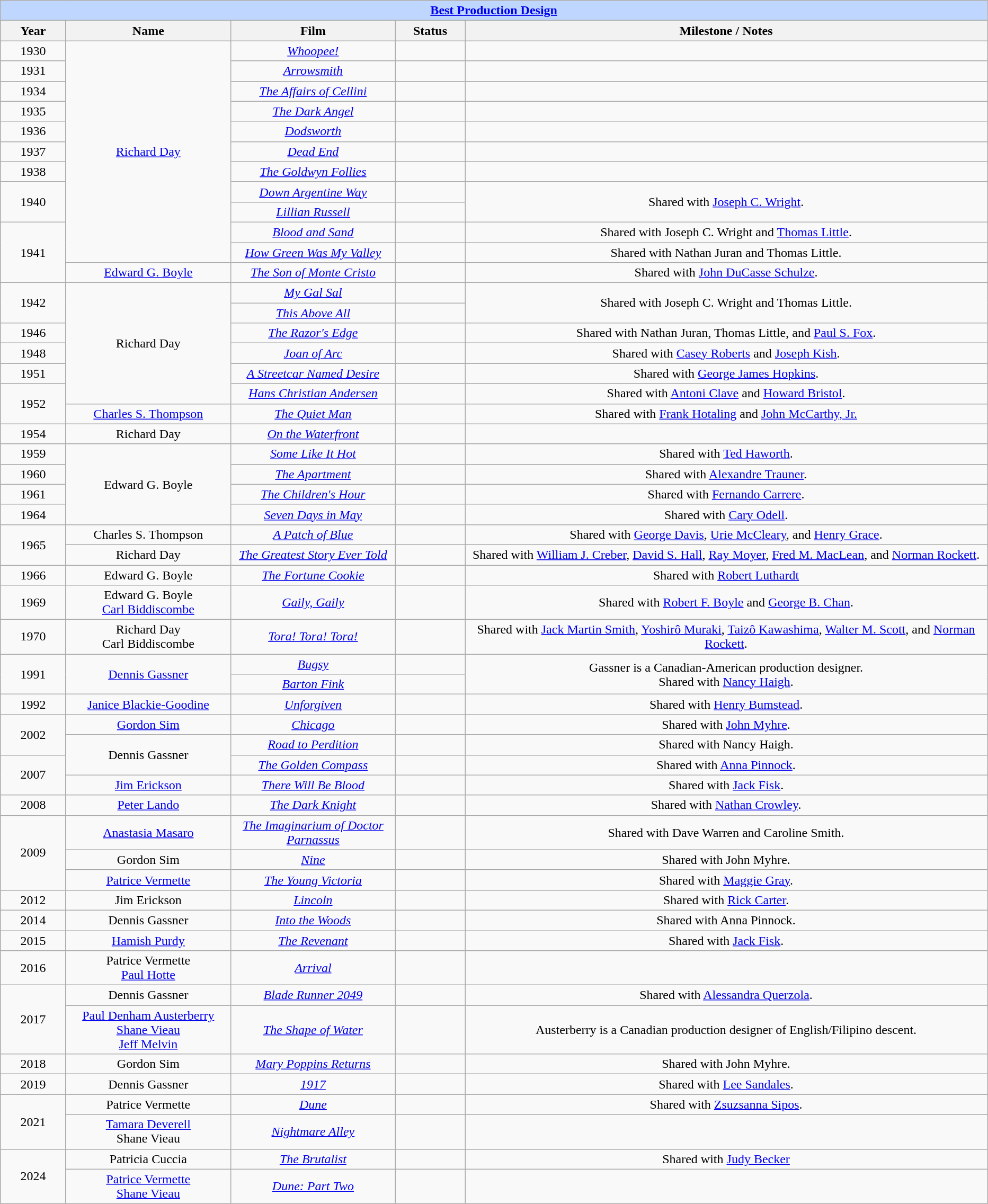<table class="wikitable" style="text-align: center">
<tr style="background:#bfd7ff;">
<td colspan="5" style="text-align:center;"><strong><a href='#'>Best Production Design</a></strong></td>
</tr>
<tr style="background:#ebf5ff;">
<th style="width:075px;">Year</th>
<th style="width:200px;">Name</th>
<th style="width:200px;">Film</th>
<th style="width:080px;">Status</th>
<th style="width:650px;">Milestone / Notes</th>
</tr>
<tr>
<td>1930</td>
<td rowspan="11"><a href='#'>Richard Day</a></td>
<td><a href='#'><em>Whoopee!</em></a></td>
<td></td>
<td></td>
</tr>
<tr>
<td>1931</td>
<td><a href='#'><em>Arrowsmith</em></a></td>
<td></td>
<td></td>
</tr>
<tr>
<td>1934</td>
<td><em><a href='#'>The Affairs of Cellini</a></em></td>
<td></td>
<td></td>
</tr>
<tr>
<td>1935</td>
<td><a href='#'><em>The Dark Angel</em></a></td>
<td></td>
<td></td>
</tr>
<tr>
<td>1936</td>
<td><a href='#'><em>Dodsworth</em></a></td>
<td></td>
<td></td>
</tr>
<tr>
<td>1937</td>
<td><a href='#'><em>Dead End</em></a></td>
<td></td>
<td></td>
</tr>
<tr>
<td>1938</td>
<td><em><a href='#'>The Goldwyn Follies</a></em></td>
<td></td>
<td></td>
</tr>
<tr>
<td rowspan="2">1940</td>
<td><em><a href='#'>Down Argentine Way</a></em></td>
<td></td>
<td rowspan="2">Shared with <a href='#'>Joseph C. Wright</a>.</td>
</tr>
<tr>
<td><a href='#'><em>Lillian Russell</em></a></td>
<td></td>
</tr>
<tr>
<td rowspan="3">1941</td>
<td><a href='#'><em>Blood and Sand</em></a></td>
<td></td>
<td>Shared with Joseph C. Wright and <a href='#'>Thomas Little</a>.</td>
</tr>
<tr>
<td><a href='#'><em>How Green Was My Valley</em></a></td>
<td></td>
<td>Shared with Nathan Juran and Thomas Little.</td>
</tr>
<tr>
<td><a href='#'>Edward G. Boyle</a></td>
<td><em><a href='#'>The Son of Monte Cristo</a></em></td>
<td></td>
<td>Shared with <a href='#'>John DuCasse Schulze</a>.</td>
</tr>
<tr>
<td rowspan="2">1942</td>
<td rowspan="6">Richard Day</td>
<td><em><a href='#'>My Gal Sal</a></em></td>
<td></td>
<td rowspan="2">Shared with Joseph C. Wright and Thomas Little.</td>
</tr>
<tr>
<td><a href='#'><em>This Above All</em></a></td>
<td></td>
</tr>
<tr>
<td>1946</td>
<td><a href='#'><em>The Razor's Edge</em></a></td>
<td></td>
<td>Shared with Nathan Juran, Thomas Little, and <a href='#'>Paul S. Fox</a>.</td>
</tr>
<tr>
<td>1948</td>
<td><a href='#'><em>Joan of Arc</em></a></td>
<td></td>
<td>Shared with <a href='#'>Casey Roberts</a> and <a href='#'>Joseph Kish</a>.</td>
</tr>
<tr>
<td>1951</td>
<td><a href='#'><em>A Streetcar Named Desire</em></a></td>
<td></td>
<td>Shared with <a href='#'>George James Hopkins</a>.</td>
</tr>
<tr>
<td rowspan="2">1952</td>
<td><a href='#'><em>Hans Christian Andersen</em></a></td>
<td></td>
<td>Shared with <a href='#'>Antoni Clave</a> and <a href='#'>Howard Bristol</a>.</td>
</tr>
<tr>
<td><a href='#'>Charles S. Thompson</a></td>
<td><em><a href='#'>The Quiet Man</a></em></td>
<td></td>
<td>Shared with <a href='#'>Frank Hotaling</a> and <a href='#'>John McCarthy, Jr.</a></td>
</tr>
<tr>
<td>1954</td>
<td>Richard Day</td>
<td><em><a href='#'>On the Waterfront</a></em></td>
<td></td>
<td></td>
</tr>
<tr>
<td>1959</td>
<td rowspan="4">Edward G. Boyle</td>
<td><em><a href='#'>Some Like It Hot</a></em></td>
<td></td>
<td>Shared with <a href='#'>Ted Haworth</a>.</td>
</tr>
<tr>
<td>1960</td>
<td><em><a href='#'>The Apartment</a></em></td>
<td></td>
<td>Shared with <a href='#'>Alexandre Trauner</a>.</td>
</tr>
<tr>
<td>1961</td>
<td><a href='#'><em>The Children's Hour</em></a></td>
<td></td>
<td>Shared with <a href='#'>Fernando Carrere</a>.</td>
</tr>
<tr>
<td>1964</td>
<td><em><a href='#'>Seven Days in May</a></em></td>
<td></td>
<td>Shared with <a href='#'>Cary Odell</a>.</td>
</tr>
<tr>
<td rowspan="2">1965</td>
<td>Charles S. Thompson</td>
<td><em><a href='#'>A Patch of Blue</a></em></td>
<td></td>
<td>Shared with <a href='#'>George Davis</a>, <a href='#'>Urie McCleary</a>, and <a href='#'>Henry Grace</a>.</td>
</tr>
<tr>
<td>Richard Day</td>
<td><em><a href='#'>The Greatest Story Ever Told</a></em></td>
<td></td>
<td>Shared with <a href='#'>William J. Creber</a>, <a href='#'>David S. Hall</a>, <a href='#'>Ray Moyer</a>, <a href='#'>Fred M. MacLean</a>, and <a href='#'>Norman Rockett</a>.</td>
</tr>
<tr>
<td>1966</td>
<td>Edward G. Boyle</td>
<td><em><a href='#'>The Fortune Cookie</a></em></td>
<td></td>
<td>Shared with <a href='#'>Robert Luthardt</a></td>
</tr>
<tr>
<td>1969</td>
<td>Edward G. Boyle<br><a href='#'>Carl Biddiscombe</a></td>
<td><em><a href='#'>Gaily, Gaily</a></em></td>
<td></td>
<td>Shared with <a href='#'>Robert F. Boyle</a> and <a href='#'>George B. Chan</a>.</td>
</tr>
<tr>
<td>1970</td>
<td>Richard Day<br>Carl Biddiscombe</td>
<td><em><a href='#'>Tora! Tora! Tora!</a></em></td>
<td></td>
<td>Shared with <a href='#'>Jack Martin Smith</a>, <a href='#'>Yoshirô Muraki</a>, <a href='#'>Taizô Kawashima</a>, <a href='#'>Walter M. Scott</a>, and <a href='#'>Norman Rockett</a>.</td>
</tr>
<tr>
<td rowspan="2">1991</td>
<td rowspan="2"><a href='#'>Dennis Gassner</a></td>
<td><em><a href='#'>Bugsy</a></em></td>
<td></td>
<td rowspan="2">Gassner is a Canadian-American production designer.<br>Shared with <a href='#'>Nancy Haigh</a>.</td>
</tr>
<tr>
<td><em><a href='#'>Barton Fink</a></em></td>
<td></td>
</tr>
<tr>
<td>1992</td>
<td><a href='#'>Janice Blackie-Goodine</a></td>
<td><em><a href='#'>Unforgiven</a></em></td>
<td></td>
<td>Shared with <a href='#'>Henry Bumstead</a>.</td>
</tr>
<tr>
<td rowspan="2">2002</td>
<td><a href='#'>Gordon Sim</a></td>
<td><em><a href='#'>Chicago</a></em></td>
<td></td>
<td>Shared with <a href='#'>John Myhre</a>.</td>
</tr>
<tr>
<td rowspan="2">Dennis Gassner</td>
<td><em><a href='#'>Road to Perdition</a></em></td>
<td></td>
<td>Shared with Nancy Haigh.</td>
</tr>
<tr>
<td rowspan="2">2007</td>
<td><a href='#'><em>The Golden Compass</em></a></td>
<td></td>
<td>Shared with <a href='#'>Anna Pinnock</a>.</td>
</tr>
<tr>
<td><a href='#'>Jim Erickson</a></td>
<td><em><a href='#'>There Will Be Blood</a></em></td>
<td></td>
<td>Shared with <a href='#'>Jack Fisk</a>.</td>
</tr>
<tr>
<td>2008</td>
<td><a href='#'>Peter Lando</a></td>
<td><em><a href='#'>The Dark Knight</a></em></td>
<td></td>
<td>Shared with <a href='#'>Nathan Crowley</a>.</td>
</tr>
<tr>
<td rowspan="3">2009</td>
<td><a href='#'>Anastasia Masaro</a></td>
<td><em><a href='#'>The Imaginarium of Doctor Parnassus</a></em></td>
<td></td>
<td>Shared with Dave Warren and Caroline Smith.</td>
</tr>
<tr>
<td>Gordon Sim</td>
<td><em><a href='#'>Nine</a></em></td>
<td></td>
<td>Shared with John Myhre.</td>
</tr>
<tr>
<td><a href='#'>Patrice Vermette</a></td>
<td><em><a href='#'>The Young Victoria</a></em></td>
<td></td>
<td>Shared with <a href='#'>Maggie Gray</a>.</td>
</tr>
<tr>
<td>2012</td>
<td>Jim Erickson</td>
<td><a href='#'><em>Lincoln</em></a></td>
<td></td>
<td>Shared with <a href='#'>Rick Carter</a>.</td>
</tr>
<tr>
<td>2014</td>
<td>Dennis Gassner</td>
<td><a href='#'><em>Into the Woods</em></a></td>
<td></td>
<td>Shared with Anna Pinnock.</td>
</tr>
<tr>
<td>2015</td>
<td><a href='#'>Hamish Purdy</a></td>
<td><a href='#'><em>The Revenant</em></a></td>
<td></td>
<td>Shared with <a href='#'>Jack Fisk</a>.</td>
</tr>
<tr>
<td>2016</td>
<td>Patrice Vermette<br><a href='#'>Paul Hotte</a></td>
<td><a href='#'><em>Arrival</em></a></td>
<td></td>
<td></td>
</tr>
<tr>
<td rowspan="2">2017</td>
<td>Dennis Gassner</td>
<td><em><a href='#'>Blade Runner 2049</a></em></td>
<td></td>
<td>Shared with <a href='#'>Alessandra Querzola</a>.</td>
</tr>
<tr>
<td><a href='#'>Paul Denham Austerberry</a><br><a href='#'>Shane Vieau</a><br><a href='#'>Jeff Melvin</a></td>
<td><em><a href='#'>The Shape of Water</a></em></td>
<td></td>
<td>Austerberry is a Canadian production designer of English/Filipino descent.</td>
</tr>
<tr>
<td>2018</td>
<td>Gordon Sim</td>
<td><em><a href='#'>Mary Poppins Returns</a></em></td>
<td></td>
<td>Shared with John Myhre.</td>
</tr>
<tr>
<td>2019</td>
<td>Dennis Gassner</td>
<td><em><a href='#'>1917</a></em></td>
<td></td>
<td>Shared with <a href='#'>Lee Sandales</a>.</td>
</tr>
<tr>
<td rowspan="2">2021</td>
<td>Patrice Vermette</td>
<td><em><a href='#'>Dune</a></em></td>
<td></td>
<td>Shared with <a href='#'>Zsuzsanna Sipos</a>.</td>
</tr>
<tr>
<td><a href='#'>Tamara Deverell</a><br>Shane Vieau</td>
<td><em><a href='#'>Nightmare Alley</a></em></td>
<td></td>
<td></td>
</tr>
<tr>
<td rowspan="2">2024</td>
<td>Patricia Cuccia</td>
<td><em><a href='#'>The Brutalist</a></em></td>
<td></td>
<td>Shared with <a href='#'>Judy Becker</a></td>
</tr>
<tr>
<td><a href='#'>Patrice Vermette</a><br><a href='#'>Shane Vieau</a></td>
<td><em><a href='#'>Dune: Part Two</a></em></td>
<td></td>
<td></td>
</tr>
</table>
